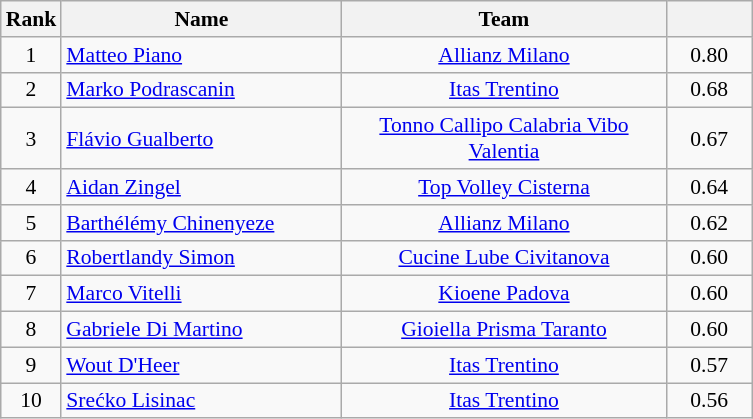<table class="wikitable" style="text-align:center; font-size:90%">
<tr>
<th width=30>Rank</th>
<th width=180>Name</th>
<th width=210>Team</th>
<th width=50></th>
</tr>
<tr>
<td>1</td>
<td style="text-align:left"> <a href='#'>Matteo Piano</a></td>
<td><a href='#'>Allianz Milano</a></td>
<td>0.80</td>
</tr>
<tr>
<td>2</td>
<td style="text-align:left"> <a href='#'>Marko Podrascanin</a></td>
<td><a href='#'>Itas Trentino</a></td>
<td>0.68</td>
</tr>
<tr>
<td>3</td>
<td style="text-align:left"> <a href='#'>Flávio Gualberto</a></td>
<td><a href='#'>Tonno Callipo Calabria Vibo Valentia</a></td>
<td>0.67</td>
</tr>
<tr>
<td>4</td>
<td style="text-align:left"> <a href='#'>Aidan Zingel</a></td>
<td><a href='#'>Top Volley Cisterna</a></td>
<td>0.64</td>
</tr>
<tr>
<td>5</td>
<td style="text-align:left"> <a href='#'>Barthélémy Chinenyeze</a></td>
<td><a href='#'>Allianz Milano</a></td>
<td>0.62</td>
</tr>
<tr>
<td>6</td>
<td style="text-align:left"> <a href='#'>Robertlandy Simon</a></td>
<td><a href='#'>Cucine Lube Civitanova</a></td>
<td>0.60</td>
</tr>
<tr>
<td>7</td>
<td style="text-align:left"> <a href='#'>Marco Vitelli</a></td>
<td><a href='#'>Kioene Padova</a></td>
<td>0.60</td>
</tr>
<tr>
<td>8</td>
<td style="text-align:left"> <a href='#'>Gabriele Di Martino</a></td>
<td><a href='#'>Gioiella Prisma Taranto</a></td>
<td>0.60</td>
</tr>
<tr>
<td>9</td>
<td style="text-align:left"> <a href='#'>Wout D'Heer</a></td>
<td><a href='#'>Itas Trentino</a></td>
<td>0.57</td>
</tr>
<tr>
<td>10</td>
<td style="text-align:left"> <a href='#'>Srećko Lisinac</a></td>
<td><a href='#'>Itas Trentino</a></td>
<td>0.56</td>
</tr>
</table>
